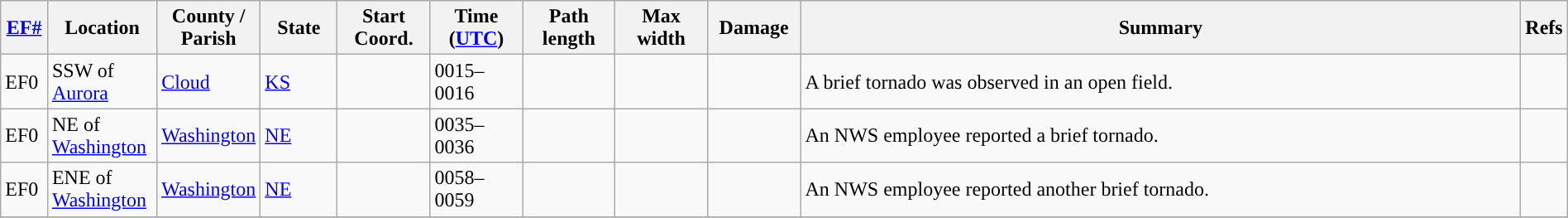<table class="wikitable sortable" style="width:100%;">
<tr>
<th scope="col" width="3%" align="center"><a href='#'>EF#</a></th>
<th scope="col" width="7%" align="center" class="unsortable">Location</th>
<th scope="col" width="6%" align="center" class="unsortable">County / Parish</th>
<th scope="col" width="5%" align="center">State</th>
<th scope="col" width="6%" align="center">Start Coord.</th>
<th scope="col" width="6%" align="center">Time (<a href='#'>UTC</a>)</th>
<th scope="col" width="6%" align="center">Path length</th>
<th scope="col" width="6%" align="center">Max width</th>
<th scope="col" width="6%" align="center">Damage</th>
<th scope="col" width="48%" class="unsortable" align="center">Summary</th>
<th scope="col" width="48%" class="unsortable" align="center">Refs</th>
</tr>
<tr>
<td>EF0</td>
<td>SSW of <a href='#'>Aurora</a></td>
<td><a href='#'>Cloud</a></td>
<td><a href='#'>KS</a></td>
<td></td>
<td>0015–0016</td>
<td></td>
<td></td>
<td></td>
<td>A brief tornado was observed in an open field.</td>
<td></td>
</tr>
<tr>
<td>EF0</td>
<td>NE of <a href='#'>Washington</a></td>
<td><a href='#'>Washington</a></td>
<td><a href='#'>NE</a></td>
<td></td>
<td>0035–0036</td>
<td></td>
<td></td>
<td></td>
<td>An NWS employee reported a brief tornado.</td>
<td></td>
</tr>
<tr>
<td>EF0</td>
<td>ENE of <a href='#'>Washington</a></td>
<td><a href='#'>Washington</a></td>
<td><a href='#'>NE</a></td>
<td></td>
<td>0058–0059</td>
<td></td>
<td></td>
<td></td>
<td>An NWS employee reported another brief tornado.</td>
<td></td>
</tr>
<tr>
</tr>
</table>
